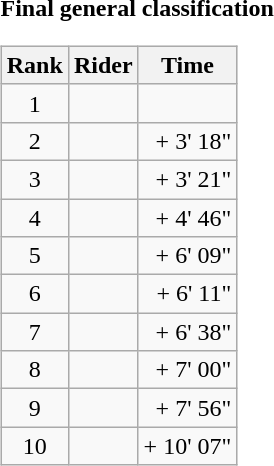<table>
<tr>
<td><strong>Final general classification</strong><br><table class="wikitable">
<tr>
<th scope="col">Rank</th>
<th scope="col">Rider</th>
<th scope="col">Time</th>
</tr>
<tr>
<td style="text-align:center;">1</td>
<td></td>
<td style="text-align:right;"></td>
</tr>
<tr>
<td style="text-align:center;">2</td>
<td></td>
<td style="text-align:right;">+ 3' 18"</td>
</tr>
<tr>
<td style="text-align:center;">3</td>
<td></td>
<td style="text-align:right;">+ 3' 21"</td>
</tr>
<tr>
<td style="text-align:center;">4</td>
<td></td>
<td style="text-align:right;">+ 4' 46"</td>
</tr>
<tr>
<td style="text-align:center;">5</td>
<td></td>
<td style="text-align:right;">+ 6' 09"</td>
</tr>
<tr>
<td style="text-align:center;">6</td>
<td></td>
<td style="text-align:right;">+ 6' 11"</td>
</tr>
<tr>
<td style="text-align:center;">7</td>
<td></td>
<td style="text-align:right;">+ 6' 38"</td>
</tr>
<tr>
<td style="text-align:center;">8</td>
<td></td>
<td style="text-align:right;">+ 7' 00"</td>
</tr>
<tr>
<td style="text-align:center;">9</td>
<td></td>
<td style="text-align:right;">+ 7' 56"</td>
</tr>
<tr>
<td style="text-align:center;">10</td>
<td></td>
<td style="text-align:right;">+ 10' 07"</td>
</tr>
</table>
</td>
</tr>
</table>
